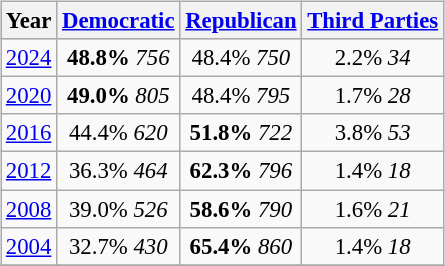<table class="wikitable" style="float:right; margin:1em; font-size:95%;">
<tr style="background:lightgrey;">
<th>Year</th>
<th><a href='#'>Democratic</a></th>
<th><a href='#'>Republican</a></th>
<th><a href='#'>Third Parties</a></th>
</tr>
<tr>
<td align="center" ><a href='#'>2024</a></td>
<td align="center" ><strong>48.8%</strong> <em>756</em></td>
<td align="center" >48.4% <em>750</em></td>
<td align="center" >2.2% <em>34</em></td>
</tr>
<tr>
<td align="center" ><a href='#'>2020</a></td>
<td align="center" ><strong>49.0%</strong> <em>805</em></td>
<td align="center" >48.4% <em>795</em></td>
<td align="center" >1.7% <em>28</em></td>
</tr>
<tr>
<td align="center" ><a href='#'>2016</a></td>
<td align="center" >44.4% <em>620</em></td>
<td align="center" ><strong>51.8%</strong> <em>722</em></td>
<td align="center" >3.8% <em>53</em></td>
</tr>
<tr>
<td align="center" ><a href='#'>2012</a></td>
<td align="center" >36.3% <em>464</em></td>
<td align="center" ><strong>62.3%</strong> <em>796</em></td>
<td align="center" >1.4% <em>18</em></td>
</tr>
<tr>
<td align="center" ><a href='#'>2008</a></td>
<td align="center" >39.0% <em>526</em></td>
<td align="center" ><strong>58.6%</strong> <em>790</em></td>
<td align="center" >1.6% <em>21</em></td>
</tr>
<tr>
<td align="center" ><a href='#'>2004</a></td>
<td align="center" >32.7% <em>430</em></td>
<td align="center" ><strong>65.4%</strong> <em>860</em></td>
<td align="center" >1.4% <em>18</em></td>
</tr>
<tr>
</tr>
</table>
